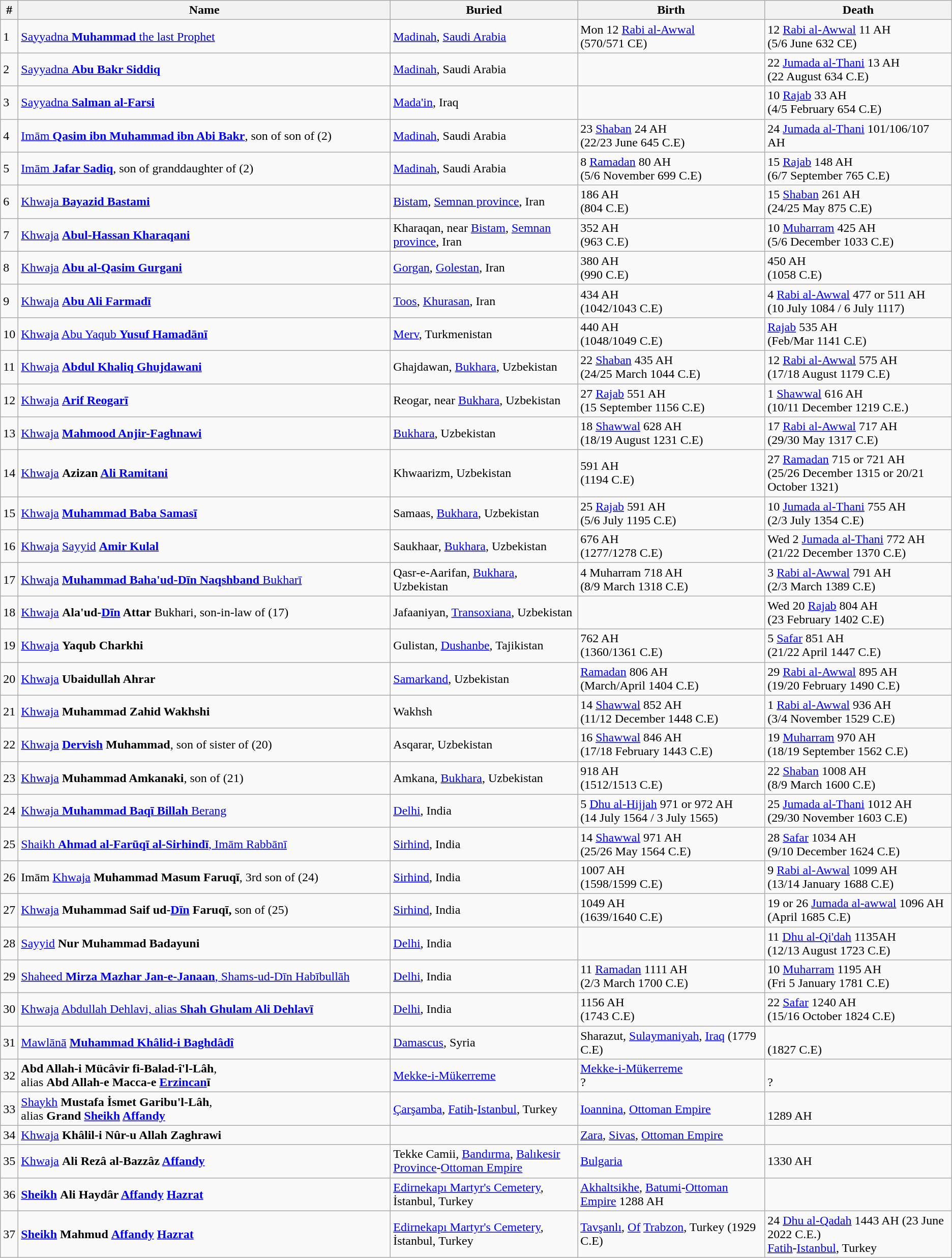<table class="wikitable">
<tr>
<th>#</th>
<th width="40%">Name</th>
<th width="20%">Buried</th>
<th width="20%">Birth</th>
<th width="20%">Death</th>
</tr>
<tr>
<td>1</td>
<td><a href='#'>Sayyadna <strong>Muhammad</strong> the last Prophet</a></td>
<td><a href='#'>Madinah</a>, <a href='#'>Saudi Arabia</a></td>
<td>Mon 12 <a href='#'>Rabi al-Awwal</a><br>(570/571 CE)</td>
<td>12 <a href='#'>Rabi al-Awwal</a> 11 AH<br>(5/6 June 632 CE)</td>
</tr>
<tr>
<td>2</td>
<td><a href='#'>Sayyadna <strong>Abu Bakr Siddiq</strong></a></td>
<td><a href='#'>Madinah</a>, Saudi Arabia</td>
<td></td>
<td>22 <a href='#'>Jumada al-Thani</a> 13 AH<br>(22 August 634 C.E)</td>
</tr>
<tr>
<td>3</td>
<td><a href='#'>Sayyadna <strong>Salman al-Farsi</strong></a></td>
<td><a href='#'>Mada'in</a>, Iraq</td>
<td></td>
<td>10 <a href='#'>Rajab</a> 33 AH<br>(4/5 February 654 C.E)</td>
</tr>
<tr>
<td>4</td>
<td><a href='#'>Imām <strong>Qasim ibn Muhammad ibn Abi Bakr</strong></a>, son of son of (2)</td>
<td><a href='#'>Madinah</a>, Saudi Arabia</td>
<td>23 <a href='#'>Shaban</a> 24 AH<br>(22/23 June 645 C.E)</td>
<td>24 <a href='#'>Jumada al-Thani</a> 101/106/107 AH</td>
</tr>
<tr>
<td>5</td>
<td><a href='#'>Imām <strong>Jafar Sadiq</strong></a>, son of granddaughter of (2)</td>
<td><a href='#'>Madinah</a>, Saudi Arabia</td>
<td>8 <a href='#'>Ramadan</a> 80 AH<br>(5/6 November 699 C.E)</td>
<td>15 <a href='#'>Rajab</a> 148 AH<br>(6/7 September 765 C.E)</td>
</tr>
<tr>
<td>6</td>
<td><a href='#'>Khwaja <strong>Bayazid Bastami</strong></a></td>
<td><a href='#'>Bistam</a>, <a href='#'>Semnan province</a>, Iran</td>
<td>186 AH<br>(804 C.E)</td>
<td>15 <a href='#'>Shaban</a> 261 AH<br>(24/25 May 875 C.E)</td>
</tr>
<tr>
<td>7</td>
<td><a href='#'>Khwaja</a> <strong><a href='#'>Abul-Hassan Kharaqani</a></strong></td>
<td>Kharaqan, near <a href='#'>Bistam</a>, <a href='#'>Semnan province</a>, Iran</td>
<td>352 AH<br>(963 C.E)</td>
<td>10 <a href='#'>Muharram</a> 425 AH<br>(5/6 December 1033 C.E)</td>
</tr>
<tr>
<td>8</td>
<td><a href='#'>Khwaja</a> <strong><a href='#'>Abu al-Qasim Gurgani</a></strong></td>
<td><a href='#'>Gorgan</a>, <a href='#'>Golestan</a>, Iran</td>
<td>380 AH<br>(990 C.E)</td>
<td>450 AH<br>(1058 C.E)</td>
</tr>
<tr>
<td>9</td>
<td><a href='#'>Khwaja</a> <strong><a href='#'>Abu Ali Farmadī</a></strong></td>
<td><a href='#'>Toos</a>, <a href='#'>Khurasan</a>, Iran</td>
<td>434 AH<br>(1042/1043 C.E)</td>
<td>4 <a href='#'>Rabi al-Awwal</a> 477 or 511 AH<br>(10 July 1084 / 6 July 1117)</td>
</tr>
<tr>
<td>10</td>
<td><a href='#'>Khwaja</a> <a href='#'>Abu Yaqub <strong>Yusuf Hamadānī</strong></a></td>
<td><a href='#'>Merv</a>, Turkmenistan</td>
<td>440 AH<br>(1048/1049 C.E)</td>
<td><a href='#'>Rajab</a> 535 AH<br>(Feb/Mar 1141 C.E)</td>
</tr>
<tr>
<td>11</td>
<td><a href='#'>Khwaja</a> <a href='#'><strong>Abdul Khaliq Ghujdawani</strong></a></td>
<td>Ghajdawan, <a href='#'>Bukhara</a>, Uzbekistan</td>
<td>22 <a href='#'>Shaban</a> 435 AH<br>(24/25 March 1044 C.E)</td>
<td>12 <a href='#'>Rabi al-Awwal</a> 575 AH<br>(17/18 August 1179 C.E)</td>
</tr>
<tr>
<td>12</td>
<td><a href='#'>Khwaja</a> <strong><a href='#'>Arif Reogarī</a></strong></td>
<td>Reogar, near <a href='#'>Bukhara</a>, Uzbekistan</td>
<td>27 <a href='#'>Rajab</a> 551 AH<br>(15 September 1156 C.E)</td>
<td>1 <a href='#'>Shawwal</a> 616 AH<br>(10/11 December 1219 C.E.)</td>
</tr>
<tr>
<td>13</td>
<td><a href='#'>Khwaja</a> <strong><a href='#'>Mahmood Anjir-Faghnawi</a></strong></td>
<td><a href='#'>Bukhara</a>, Uzbekistan</td>
<td>18 <a href='#'>Shawwal</a> 628 AH<br>(18/19 August 1231 C.E)</td>
<td>17 <a href='#'>Rabi al-Awwal</a> 717 AH<br>(29/30 May 1317 C.E)</td>
</tr>
<tr>
<td>14</td>
<td><a href='#'>Khwaja</a> <strong>Azizan <a href='#'>Ali Ramitani</a></strong></td>
<td>Khwaarizm, Uzbekistan</td>
<td>591 AH<br>(1194 C.E)</td>
<td>27 <a href='#'>Ramadan</a> 715 or 721 AH<br>(25/26 December 1315 or 20/21 October 1321)</td>
</tr>
<tr>
<td>15</td>
<td><a href='#'>Khwaja</a> <strong><a href='#'>Muhammad Baba Samasī</a></strong></td>
<td>Samaas, <a href='#'>Bukhara</a>, Uzbekistan</td>
<td>25 <a href='#'>Rajab</a> 591 AH<br>(5/6 July 1195 C.E)</td>
<td>10 <a href='#'>Jumada al-Thani</a> 755 AH<br>(2/3 July 1354 C.E)</td>
</tr>
<tr>
<td>16</td>
<td><a href='#'>Khwaja</a> <a href='#'>Sayyid</a> <strong><a href='#'>Amir Kulal</a></strong></td>
<td>Saukhaar, <a href='#'>Bukhara</a>, Uzbekistan</td>
<td>676 AH<br>(1277/1278 C.E)</td>
<td>Wed 2 <a href='#'>Jumada al-Thani</a> 772 AH<br>(21/22 December 1370 C.E)</td>
</tr>
<tr>
<td>17</td>
<td><a href='#'>Khwaja</a> <a href='#'><strong>Muhammad Baha'ud-Dīn Naqshband</strong> Bukharī</a></td>
<td>Qasr-e-Aarifan, <a href='#'>Bukhara</a>, Uzbekistan</td>
<td>4 Muharram 718 AH<br>(8/9 March 1318 C.E)</td>
<td>3 <a href='#'>Rabi al-Awwal</a> 791 AH<br>(2/3 March 1389 C.E)</td>
</tr>
<tr>
<td>18</td>
<td><a href='#'>Khwaja</a> <strong>Ala'ud-<a href='#'>Dīn</a> Attar</strong> Bukhari, son-in-law of (17)</td>
<td>Jafaaniyan, <a href='#'>Transoxiana</a>, Uzbekistan</td>
<td></td>
<td>Wed 20 <a href='#'>Rajab</a> 804 AH<br>(23 February 1402 C.E)</td>
</tr>
<tr>
<td>19</td>
<td><a href='#'>Khwaja</a> <strong>Yaqub Charkhi</strong></td>
<td>Gulistan, <a href='#'>Dushanbe</a>, Tajikistan</td>
<td>762 AH<br>(1360/1361 C.E)</td>
<td>5 <a href='#'>Safar</a> 851 AH<br>(21/22 April 1447 C.E)</td>
</tr>
<tr>
<td>20</td>
<td><a href='#'>Khwaja</a> <strong>Ubaidullah Ahrar</strong></td>
<td><a href='#'>Samarkand</a>, Uzbekistan</td>
<td><a href='#'>Ramadan</a> 806 AH<br>(March/April 1404 C.E)</td>
<td>29 <a href='#'>Rabi al-Awwal</a> 895 AH<br>(19/20 February 1490 C.E)</td>
</tr>
<tr>
<td>21</td>
<td><a href='#'>Khwaja</a> <strong>Muhammad Zahid Wakhshi</strong></td>
<td>Wakhsh</td>
<td>14 <a href='#'>Shawwal</a> 852 AH<br>(11/12 December 1448 C.E)</td>
<td>1 <a href='#'>Rabi al-Awwal</a> 936 AH<br>(3/4 November 1529 C.E)</td>
</tr>
<tr>
<td>22</td>
<td><a href='#'>Khwaja</a> <strong><a href='#'>Dervish</a> Muhammad</strong>, son of sister of (20)</td>
<td>Asqarar, Uzbekistan</td>
<td>16 <a href='#'>Shawwal</a> 846 AH<br>(17/18 February 1443 C.E)</td>
<td>19 <a href='#'>Muharram</a> 970 AH<br>(18/19 September 1562 C.E)</td>
</tr>
<tr>
<td>23</td>
<td><a href='#'>Khwaja</a> <strong>Muhammad Amkanaki</strong>, son of (21)</td>
<td>Amkana, <a href='#'>Bukhara</a>, Uzbekistan</td>
<td>918 AH<br>(1512/1513 C.E)</td>
<td>22 <a href='#'>Shaban</a> 1008 AH<br>(8/9 March 1600 C.E)</td>
</tr>
<tr>
<td>24</td>
<td><a href='#'>Khwaja <strong>Muhammad Baqī Billah</strong> Berang</a></td>
<td><a href='#'>Delhi</a>, India</td>
<td>5 <a href='#'>Dhu al-Hijjah</a> 971 or 972 AH<br>(14 July 1564 / 3 July 1565)</td>
<td>25 <a href='#'>Jumada al-Thani</a> 1012 AH<br>(29/30 November 1603 C.E)</td>
</tr>
<tr>
<td>25</td>
<td><a href='#'>Shaikh <strong>Ahmad al-Farūqī al-Sirhindī</strong>, Imām Rabbānī</a></td>
<td><a href='#'>Sirhind</a>, India</td>
<td>14 <a href='#'>Shawwal</a> 971 AH<br>(25/26 May 1564 C.E)</td>
<td>28 <a href='#'>Safar</a> 1034 AH<br>(9/10 December 1624 C.E)</td>
</tr>
<tr>
<td>26</td>
<td>Imām <a href='#'>Khwaja</a> <strong>Muhammad Masum Faruqī</strong>, 3rd son of (24)</td>
<td><a href='#'>Sirhind</a>, India</td>
<td>1007 AH<br>(1598/1599 C.E)</td>
<td>9 <a href='#'>Rabi al-Awwal</a> 1099 AH<br>(13/14 January 1688 C.E)</td>
</tr>
<tr>
<td>27</td>
<td><a href='#'>Khwaja</a> <strong>Muhammad Saif ud-<a href='#'>Dīn</a> Faruqī,</strong> son of (25)</td>
<td><a href='#'>Sirhind</a>, India</td>
<td>1049 AH<br>(1639/1640 C.E)</td>
<td>19 or 26 <a href='#'>Jumada al-awwal</a> 1096 AH<br>(April 1685 C.E)</td>
</tr>
<tr>
<td>28</td>
<td><a href='#'>Sayyid</a> <strong>Nur Muhammad Badayuni</strong></td>
<td><a href='#'>Delhi</a>, India</td>
<td></td>
<td>11 <a href='#'>Dhu al-Qi'dah</a> 1135AH<br>(12/13 August 1723 C.E)</td>
</tr>
<tr>
<td>29</td>
<td><a href='#'>Shaheed <strong>Mirza Mazhar Jan-e-Janaan</strong>, Shams-ud-Dīn Habībullāh</a></td>
<td><a href='#'>Delhi</a>, India</td>
<td>11 <a href='#'>Ramadan</a> 1111 AH<br>(2/3 March 1700 C.E)</td>
<td>10 <a href='#'>Muharram</a> 1195 AH<br>(Fri 5 January 1781 C.E)</td>
</tr>
<tr>
<td>30</td>
<td><a href='#'>Khwaja</a> <a href='#'>Abdullah Dehlavi, alias <strong>Shah Ghulam Ali Dehlavī</strong></a></td>
<td><a href='#'>Delhi</a>, India</td>
<td>1156 AH<br>(1743 C.E)</td>
<td>22 <a href='#'>Safar</a> 1240 AH<br>(15/16 October 1824 C.E)</td>
</tr>
<tr>
<td>31</td>
<td><a href='#'>Mawlānā</a> <strong><a href='#'>Muhammad Khâlid-i Baghdâdî</a></strong></td>
<td><a href='#'>Damascus</a>, Syria</td>
<td>Sharazut, <a href='#'>Sulaymaniyah</a>, <a href='#'>Iraq</a> (1779 C.E)</td>
<td><br>(1827 C.E)</td>
</tr>
<tr>
<td>32</td>
<td><strong>Abd Allah-i Mücâvir fi-Balad-î'l-Lâh</strong>, <br>alias <strong>Abd Allah-e Macca-e <a href='#'>Erzincan</a>ī</strong></td>
<td><a href='#'>Mekke-i-Mükerreme</a></td>
<td><a href='#'>Mekke-i-Mükerreme</a><br>?</td>
<td><br>?</td>
</tr>
<tr>
<td>33</td>
<td><a href='#'>Shaykh</a> <strong>Mustafa İsmet Garibu'l-Lâh</strong>,<br>alias <strong>Grand <a href='#'>Sheikh</a> <a href='#'>Affandy</a></strong></td>
<td><a href='#'>Çarşamba</a>, <a href='#'>Fatih</a>-<a href='#'>Istanbul</a>, Turkey</td>
<td><a href='#'>Ioannina</a>, <a href='#'>Ottoman Empire</a></td>
<td><br>1289 AH</td>
</tr>
<tr>
<td>34</td>
<td><a href='#'>Khwaja</a> <strong>Khâlil-i Nûr-u Allah Zaghrawi</strong></td>
<td></td>
<td><a href='#'>Zara</a>, <a href='#'>Sivas</a>, <a href='#'>Ottoman Empire</a></td>
<td></td>
</tr>
<tr>
<td>35</td>
<td><a href='#'>Khwaja</a> <strong>Ali Rezâ al-Bazzâz <a href='#'>Affandy</a></strong></td>
<td>Tekke Camii, <a href='#'>Bandırma</a>, <a href='#'>Balıkesir Province</a>-<a href='#'>Ottoman Empire</a></td>
<td><a href='#'>Bulgaria</a></td>
<td>1330 AH</td>
</tr>
<tr>
<td>36</td>
<td><strong><a href='#'>Sheikh</a></strong> <strong>Ali Haydâr <a href='#'>Affandy</a> <a href='#'>Hazrat</a></strong></td>
<td><a href='#'>Edirnekapı Martyr's Cemetery</a>, İstanbul, Turkey</td>
<td><a href='#'>Akhaltsikhe</a>, <a href='#'>Batumi</a>-<a href='#'>Ottoman Empire</a> 1288 AH</td>
<td></td>
</tr>
<tr>
<td>37</td>
<td><strong><a href='#'>Sheikh</a></strong> <strong>Mahmud</strong> <a href='#'><strong>Affandy</strong></a> <strong><a href='#'>Hazrat</a></strong></td>
<td><a href='#'>Edirnekapı Martyr's Cemetery</a>, İstanbul, Turkey</td>
<td><a href='#'>Tavşanlı</a>, <a href='#'>Of</a> <a href='#'>Trabzon</a>, Turkey (1929 C.E)</td>
<td>24 <a href='#'>Dhu al-Qadah</a> 1443 AH (23 June 2022 C.E.) <br><a href='#'>Fatih</a>-<a href='#'>Istanbul</a>, Turkey</td>
</tr>
</table>
